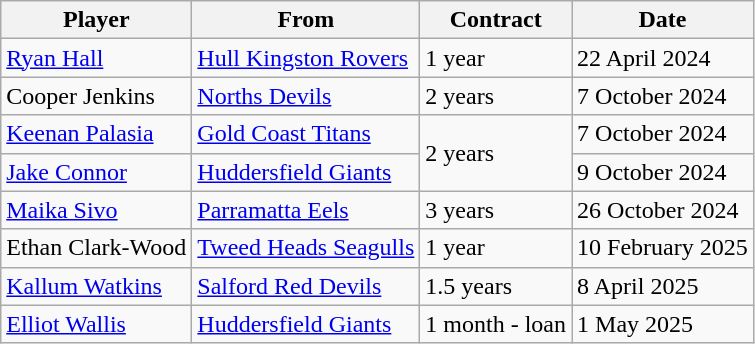<table class="wikitable">
<tr>
<th>Player</th>
<th>From</th>
<th>Contract</th>
<th>Date</th>
</tr>
<tr>
<td> <a href='#'>Ryan Hall</a></td>
<td> <a href='#'>Hull Kingston Rovers</a></td>
<td>1 year</td>
<td>22 April 2024</td>
</tr>
<tr>
<td> Cooper Jenkins</td>
<td> <a href='#'>Norths Devils</a></td>
<td>2 years</td>
<td>7 October 2024</td>
</tr>
<tr>
<td> <a href='#'>Keenan Palasia</a></td>
<td> <a href='#'>Gold Coast Titans</a></td>
<td Rowspan=2>2 years</td>
<td>7 October 2024</td>
</tr>
<tr>
<td> <a href='#'>Jake Connor</a></td>
<td> <a href='#'>Huddersfield Giants</a></td>
<td>9 October 2024</td>
</tr>
<tr>
<td> <a href='#'>Maika Sivo</a></td>
<td> <a href='#'>Parramatta Eels</a></td>
<td>3 years</td>
<td>26 October 2024</td>
</tr>
<tr>
<td> Ethan Clark-Wood</td>
<td> <a href='#'>Tweed Heads Seagulls</a></td>
<td>1 year</td>
<td>10 February 2025</td>
</tr>
<tr>
<td> <a href='#'>Kallum Watkins</a></td>
<td> <a href='#'>Salford Red Devils</a></td>
<td>1.5 years</td>
<td>8 April 2025</td>
</tr>
<tr>
<td> <a href='#'>Elliot Wallis</a></td>
<td> <a href='#'>Huddersfield Giants</a></td>
<td>1 month - loan</td>
<td>1 May 2025</td>
</tr>
</table>
